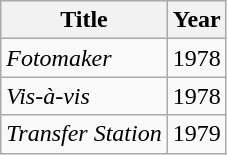<table class="wikitable">
<tr>
<th>Title</th>
<th>Year</th>
</tr>
<tr>
<td><em>Fotomaker</em></td>
<td>1978</td>
</tr>
<tr>
<td><em>Vis-à-vis</em></td>
<td>1978</td>
</tr>
<tr>
<td><em>Transfer Station</em></td>
<td>1979</td>
</tr>
</table>
